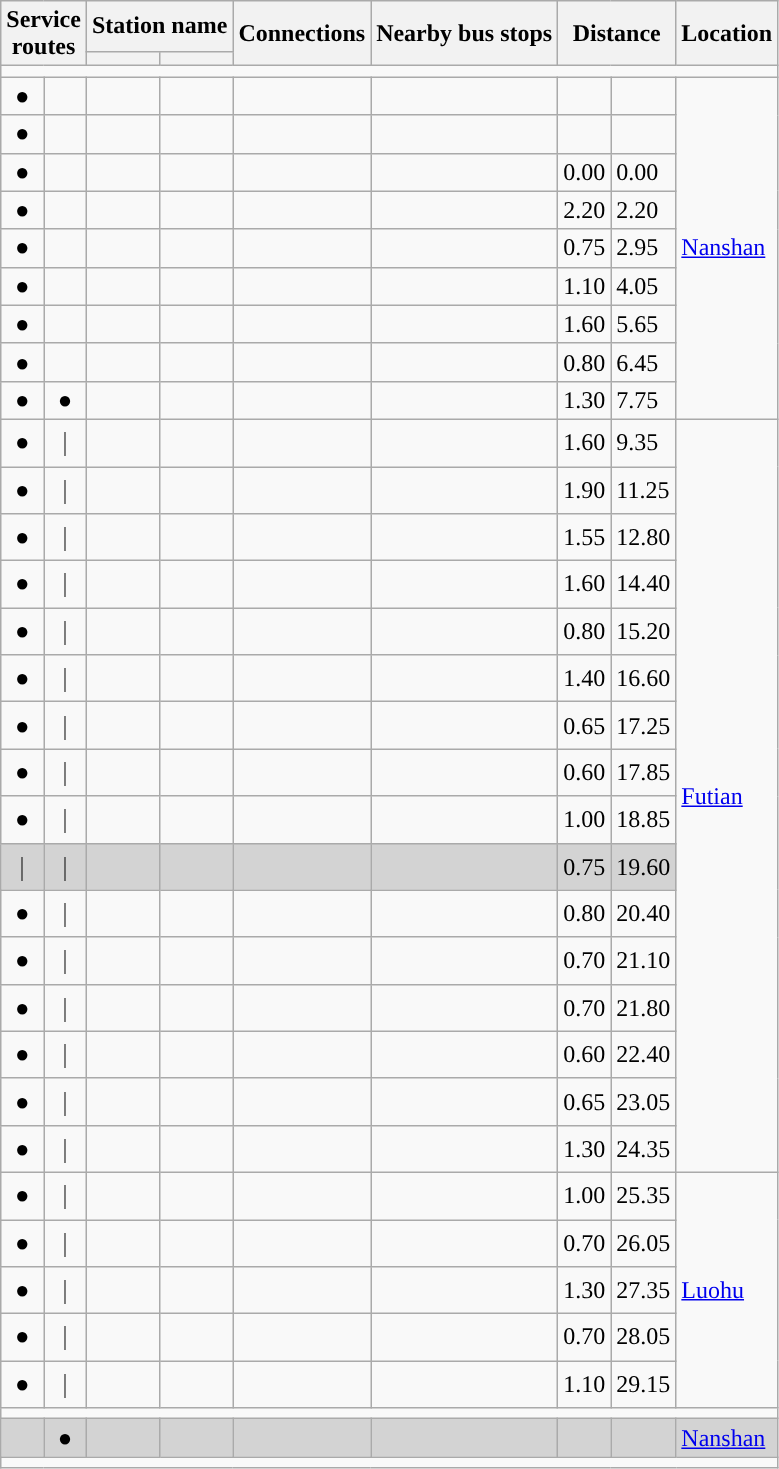<table class="wikitable">
<tr>
<th rowspan="2" colspan="2">Service<br>routes</th>
<th colspan="2">Station name</th>
<th rowspan="2">Connections</th>
<th rowspan="2">Nearby bus stops</th>
<th colspan="2" rowspan="2">Distance<br></th>
<th rowspan="2">Location</th>
</tr>
<tr>
<th></th>
<th></th>
</tr>
<tr style="background:#">
<td colspan="9"></td>
</tr>
<tr>
<td align="center">●</td>
<td align="center"></td>
<td></td>
<td></td>
<td></td>
<td></td>
<td></td>
<td></td>
<td rowspan="9"><a href='#'>Nanshan</a></td>
</tr>
<tr>
<td align="center">●</td>
<td align="center"></td>
<td></td>
<td></td>
<td></td>
<td></td>
<td></td>
<td></td>
</tr>
<tr>
<td align="center">●</td>
<td align="center"></td>
<td></td>
<td></td>
<td></td>
<td></td>
<td>0.00</td>
<td>0.00</td>
</tr>
<tr>
<td align="center">●</td>
<td align="center"></td>
<td></td>
<td></td>
<td></td>
<td></td>
<td>2.20</td>
<td>2.20</td>
</tr>
<tr>
<td align="center">●</td>
<td align="center"></td>
<td></td>
<td></td>
<td></td>
<td></td>
<td>0.75</td>
<td>2.95</td>
</tr>
<tr>
<td align="center">●</td>
<td align="center"></td>
<td></td>
<td></td>
<td></td>
<td></td>
<td>1.10</td>
<td>4.05</td>
</tr>
<tr>
<td align="center">●</td>
<td align="center"></td>
<td></td>
<td></td>
<td></td>
<td></td>
<td>1.60</td>
<td>5.65</td>
</tr>
<tr>
<td align="center">●</td>
<td align="center"></td>
<td></td>
<td></td>
<td></td>
<td></td>
<td>0.80</td>
<td>6.45</td>
</tr>
<tr>
<td align="center">●</td>
<td align="center">●</td>
<td></td>
<td></td>
<td></td>
<td></td>
<td>1.30</td>
<td>7.75</td>
</tr>
<tr>
<td align="center">●</td>
<td align="center">｜</td>
<td></td>
<td></td>
<td></td>
<td></td>
<td>1.60</td>
<td>9.35</td>
<td rowspan="16"><a href='#'>Futian</a></td>
</tr>
<tr>
<td align="center">●</td>
<td align="center">｜</td>
<td></td>
<td></td>
<td></td>
<td></td>
<td>1.90</td>
<td>11.25</td>
</tr>
<tr>
<td align="center">●</td>
<td align="center">｜</td>
<td></td>
<td></td>
<td>  </td>
<td></td>
<td>1.55</td>
<td>12.80</td>
</tr>
<tr>
<td align="center">●</td>
<td align="center">｜</td>
<td></td>
<td></td>
<td></td>
<td></td>
<td>1.60</td>
<td>14.40</td>
</tr>
<tr>
<td align="center">●</td>
<td align="center">｜</td>
<td></td>
<td></td>
<td></td>
<td></td>
<td>0.80</td>
<td>15.20</td>
</tr>
<tr>
<td align="center">●</td>
<td align="center">｜</td>
<td></td>
<td></td>
<td></td>
<td></td>
<td>1.40</td>
<td>16.60</td>
</tr>
<tr>
<td align="center">●</td>
<td align="center">｜</td>
<td></td>
<td></td>
<td></td>
<td></td>
<td>0.65</td>
<td>17.25</td>
</tr>
<tr>
<td align="center">●</td>
<td align="center">｜</td>
<td></td>
<td></td>
<td> </td>
<td></td>
<td>0.60</td>
<td>17.85</td>
</tr>
<tr>
<td align="center">●</td>
<td align="center">｜</td>
<td></td>
<td></td>
<td></td>
<td></td>
<td>1.00</td>
<td>18.85</td>
</tr>
<tr bgcolor="lightgrey">
<td align="center">｜</td>
<td align="center">｜</td>
<td><em></em></td>
<td></td>
<td></td>
<td></td>
<td>0.75</td>
<td>19.60</td>
</tr>
<tr>
<td align="center">●</td>
<td align="center">｜</td>
<td></td>
<td></td>
<td></td>
<td></td>
<td>0.80</td>
<td>20.40</td>
</tr>
<tr>
<td align="center">●</td>
<td align="center">｜</td>
<td></td>
<td></td>
<td></td>
<td></td>
<td>0.70</td>
<td>21.10</td>
</tr>
<tr>
<td align="center">●</td>
<td align="center">｜</td>
<td></td>
<td></td>
<td></td>
<td></td>
<td>0.70</td>
<td>21.80</td>
</tr>
<tr>
<td align="center">●</td>
<td align="center">｜</td>
<td></td>
<td></td>
<td></td>
<td></td>
<td>0.60</td>
<td>22.40</td>
</tr>
<tr>
<td align="center">●</td>
<td align="center">｜</td>
<td></td>
<td></td>
<td></td>
<td></td>
<td>0.65</td>
<td>23.05</td>
</tr>
<tr>
<td align="center">●</td>
<td align="center">｜</td>
<td></td>
<td></td>
<td></td>
<td></td>
<td>1.30</td>
<td>24.35</td>
</tr>
<tr>
<td align="center">●</td>
<td align="center">｜</td>
<td></td>
<td></td>
<td></td>
<td></td>
<td>1.00</td>
<td>25.35</td>
<td rowspan="5"><a href='#'>Luohu</a></td>
</tr>
<tr>
<td align="center">●</td>
<td align="center">｜</td>
<td></td>
<td></td>
<td></td>
<td></td>
<td>0.70</td>
<td>26.05</td>
</tr>
<tr>
<td align="center">●</td>
<td align="center">｜</td>
<td></td>
<td></td>
<td></td>
<td></td>
<td>1.30</td>
<td>27.35</td>
</tr>
<tr>
<td align="center">●</td>
<td align="center">｜</td>
<td></td>
<td></td>
<td></td>
<td></td>
<td>0.70</td>
<td>28.05</td>
</tr>
<tr>
<td align="center">●</td>
<td align="center">｜</td>
<td></td>
<td></td>
<td></td>
<td></td>
<td>1.10</td>
<td>29.15</td>
</tr>
<tr style="background:#">
<td colspan="9"></td>
</tr>
<tr bgcolor="lightgrey">
<td align="center"></td>
<td align="center">●</td>
<td></td>
<td></td>
<td align="center"></td>
<td align="center"></td>
<td></td>
<td></td>
<td><a href='#'>Nanshan</a></td>
</tr>
<tr style="background:#">
<td colspan="9"></td>
</tr>
</table>
